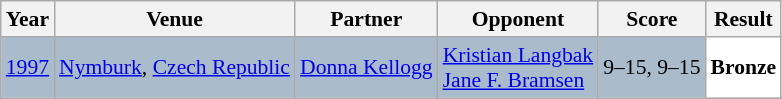<table class="sortable wikitable" style="font-size: 90%;">
<tr>
<th>Year</th>
<th>Venue</th>
<th>Partner</th>
<th>Opponent</th>
<th>Score</th>
<th>Result</th>
</tr>
<tr style="background:#AABBCC">
<td align="center"><a href='#'>1997</a></td>
<td align="left"><a href='#'>Nymburk</a>, <a href='#'>Czech Republic</a></td>
<td align="left"> <a href='#'>Donna Kellogg</a></td>
<td align="left"> <a href='#'>Kristian Langbak</a><br> <a href='#'>Jane F. Bramsen</a></td>
<td align="left">9–15, 9–15</td>
<td style="text-align:left; background:white"> <strong>Bronze</strong></td>
</tr>
</table>
